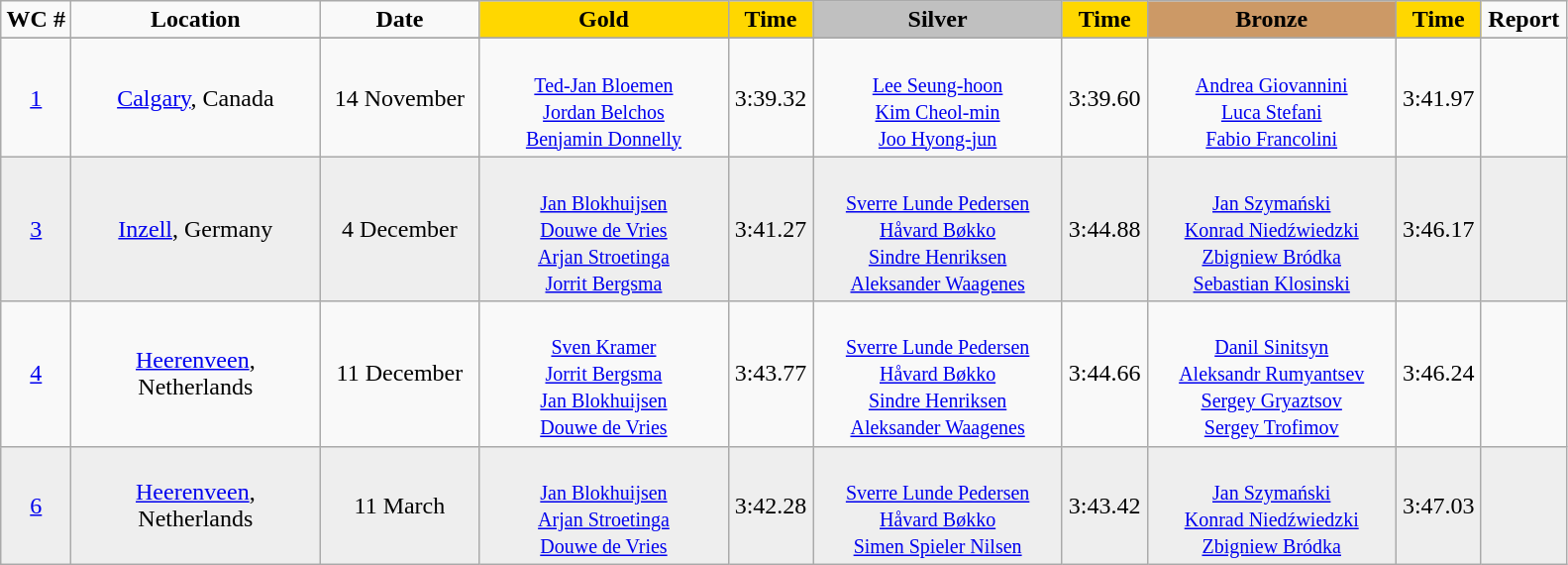<table class="wikitable">
<tr>
<td width="40" align="center"><strong>WC #</strong></td>
<td width="160" align="center"><strong>Location</strong></td>
<td width="100" align="center"><strong>Date</strong></td>
<td width="160" bgcolor="gold" align="center"><strong>Gold</strong></td>
<td width="50" bgcolor="gold" align="center"><strong>Time</strong></td>
<td width="160" bgcolor="silver" align="center"><strong>Silver</strong></td>
<td width="50" bgcolor="gold" align="center"><strong>Time</strong></td>
<td width="160" bgcolor="#CC9966" align="center"><strong>Bronze</strong></td>
<td width="50" bgcolor="gold" align="center"><strong>Time</strong></td>
<td width="50" align="center"><strong>Report</strong></td>
</tr>
<tr bgcolor="#cccccc">
</tr>
<tr>
<td align="center"><a href='#'>1</a></td>
<td align="center"><a href='#'>Calgary</a>, Canada</td>
<td align="center">14 November</td>
<td align="center"><br><small><a href='#'>Ted-Jan Bloemen</a><br><a href='#'>Jordan Belchos</a><br><a href='#'>Benjamin Donnelly</a></small></td>
<td align="center">3:39.32</td>
<td align="center"><br><small><a href='#'>Lee Seung-hoon</a><br><a href='#'>Kim Cheol-min</a><br><a href='#'>Joo Hyong-jun</a></small></td>
<td align="center">3:39.60</td>
<td align="center"><br><small><a href='#'>Andrea Giovannini</a><br><a href='#'>Luca Stefani</a><br><a href='#'>Fabio Francolini</a></small></td>
<td align="center">3:41.97</td>
<td align="center"></td>
</tr>
<tr bgcolor="#eeeeee">
<td align="center"><a href='#'>3</a></td>
<td align="center"><a href='#'>Inzell</a>, Germany</td>
<td align="center">4 December</td>
<td align="center"><br><small><a href='#'>Jan Blokhuijsen</a><br><a href='#'>Douwe de Vries</a><br><a href='#'>Arjan Stroetinga</a><br><a href='#'>Jorrit Bergsma</a></small></td>
<td align="center">3:41.27</td>
<td align="center"><br><small><a href='#'>Sverre Lunde Pedersen</a><br><a href='#'>Håvard Bøkko</a><br><a href='#'>Sindre Henriksen</a><br><a href='#'>Aleksander Waagenes</a></small></td>
<td align="center">3:44.88</td>
<td align="center"><br><small><a href='#'>Jan Szymański</a><br><a href='#'>Konrad Niedźwiedzki</a><br><a href='#'>Zbigniew Bródka</a><br><a href='#'>Sebastian Klosinski</a></small></td>
<td align="center">3:46.17</td>
<td align="center"></td>
</tr>
<tr>
<td align="center"><a href='#'>4</a></td>
<td align="center"><a href='#'>Heerenveen</a>, Netherlands</td>
<td align="center">11 December</td>
<td align="center"><br><small><a href='#'>Sven Kramer</a><br><a href='#'>Jorrit Bergsma</a><br><a href='#'>Jan Blokhuijsen</a><br><a href='#'>Douwe de Vries</a></small></td>
<td align="center">3:43.77</td>
<td align="center"><br><small><a href='#'>Sverre Lunde Pedersen</a><br><a href='#'>Håvard Bøkko</a><br><a href='#'>Sindre Henriksen</a><br><a href='#'>Aleksander Waagenes</a></small></td>
<td align="center">3:44.66</td>
<td align="center"><br><small><a href='#'>Danil Sinitsyn</a><br><a href='#'>Aleksandr Rumyantsev</a><br><a href='#'>Sergey Gryaztsov</a><br><a href='#'>Sergey Trofimov</a></small></td>
<td align="center">3:46.24</td>
<td align="center"></td>
</tr>
<tr bgcolor="#eeeeee">
<td align="center"><a href='#'>6</a></td>
<td align="center"><a href='#'>Heerenveen</a>, Netherlands</td>
<td align="center">11 March</td>
<td align="center"><br><small><a href='#'>Jan Blokhuijsen</a><br><a href='#'>Arjan Stroetinga</a><br><a href='#'>Douwe de Vries</a></small></td>
<td align="center">3:42.28</td>
<td align="center"><br><small><a href='#'>Sverre Lunde Pedersen</a><br><a href='#'>Håvard Bøkko</a><br><a href='#'>Simen Spieler Nilsen</a></small></td>
<td align="center">3:43.42</td>
<td align="center"><br><small><a href='#'>Jan Szymański</a><br><a href='#'>Konrad Niedźwiedzki</a><br><a href='#'>Zbigniew Bródka</a></small></td>
<td align="center">3:47.03</td>
<td align="center"></td>
</tr>
</table>
